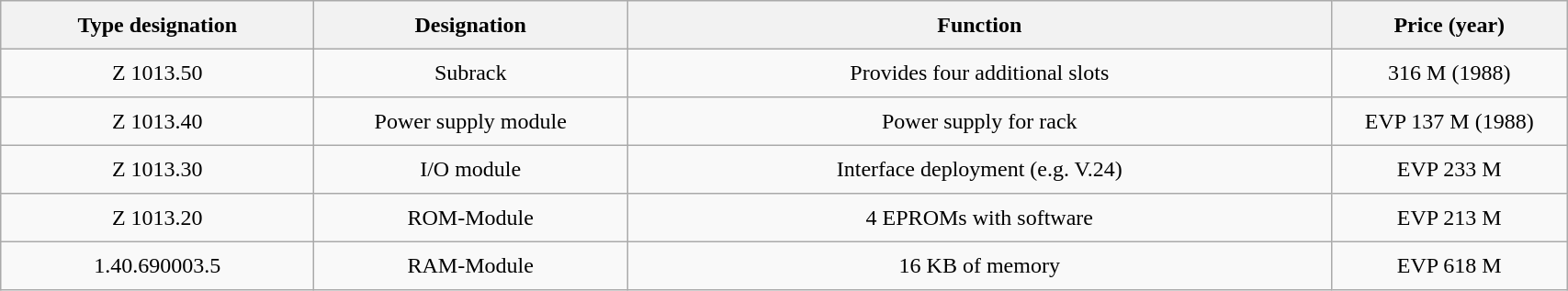<table class="wikitable" style="text-align:center; width:90%">
<tr>
<th style="width:20%; padding:.5em">Type designation</th>
<th style="width:20%">Designation</th>
<th style="width:45%">Function</th>
<th style="width:15%">Price (year)</th>
</tr>
<tr>
<td style="padding:.5em">Z 1013.50</td>
<td>Subrack</td>
<td>Provides four additional slots</td>
<td> 316 M (1988)</td>
</tr>
<tr>
<td style="padding:.5em">Z 1013.40</td>
<td>Power supply module</td>
<td>Power supply for rack</td>
<td>EVP 137 M (1988)</td>
</tr>
<tr>
<td style="padding:.5em">Z 1013.30</td>
<td>I/O module</td>
<td>Interface deployment (e.g. V.24)</td>
<td>EVP 233 M</td>
</tr>
<tr>
<td style="padding:.5em">Z 1013.20</td>
<td>ROM-Module</td>
<td>4 EPROMs with software</td>
<td>EVP 213 M</td>
</tr>
<tr>
<td style="padding:.5em">1.40.690003.5</td>
<td>RAM-Module</td>
<td>16 KB of memory</td>
<td>EVP 618 M</td>
</tr>
</table>
